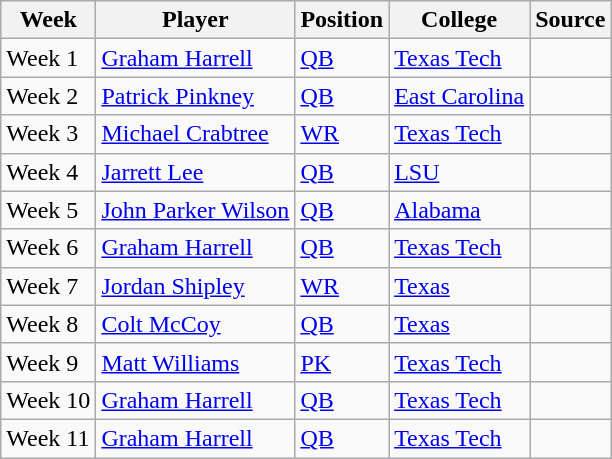<table class="wikitable">
<tr>
<th>Week</th>
<th>Player</th>
<th>Position</th>
<th>College</th>
<th>Source</th>
</tr>
<tr>
<td>Week 1</td>
<td><a href='#'>Graham Harrell</a></td>
<td><a href='#'>QB</a></td>
<td><a href='#'>Texas Tech</a></td>
<td></td>
</tr>
<tr>
<td>Week 2</td>
<td><a href='#'>Patrick Pinkney</a></td>
<td><a href='#'>QB</a></td>
<td><a href='#'>East Carolina</a></td>
<td></td>
</tr>
<tr>
<td>Week 3</td>
<td><a href='#'>Michael Crabtree</a></td>
<td><a href='#'>WR</a></td>
<td><a href='#'>Texas Tech</a></td>
<td></td>
</tr>
<tr>
<td>Week 4</td>
<td><a href='#'>Jarrett Lee</a></td>
<td><a href='#'>QB</a></td>
<td><a href='#'>LSU</a></td>
<td></td>
</tr>
<tr>
<td>Week 5</td>
<td><a href='#'>John Parker Wilson</a></td>
<td><a href='#'>QB</a></td>
<td><a href='#'>Alabama</a></td>
<td></td>
</tr>
<tr>
<td>Week 6</td>
<td><a href='#'>Graham Harrell</a></td>
<td><a href='#'>QB</a></td>
<td><a href='#'>Texas Tech</a></td>
<td></td>
</tr>
<tr>
<td>Week 7</td>
<td><a href='#'>Jordan Shipley</a></td>
<td><a href='#'>WR</a></td>
<td><a href='#'>Texas</a></td>
<td></td>
</tr>
<tr>
<td>Week 8</td>
<td><a href='#'>Colt McCoy</a></td>
<td><a href='#'>QB</a></td>
<td><a href='#'>Texas</a></td>
<td></td>
</tr>
<tr>
<td>Week 9</td>
<td><a href='#'>Matt Williams</a></td>
<td><a href='#'>PK</a></td>
<td><a href='#'>Texas Tech</a></td>
<td></td>
</tr>
<tr>
<td>Week 10</td>
<td><a href='#'>Graham Harrell</a></td>
<td><a href='#'>QB</a></td>
<td><a href='#'>Texas Tech</a></td>
<td></td>
</tr>
<tr>
<td>Week 11</td>
<td><a href='#'>Graham Harrell</a></td>
<td><a href='#'>QB</a></td>
<td><a href='#'>Texas Tech</a></td>
<td></td>
</tr>
</table>
